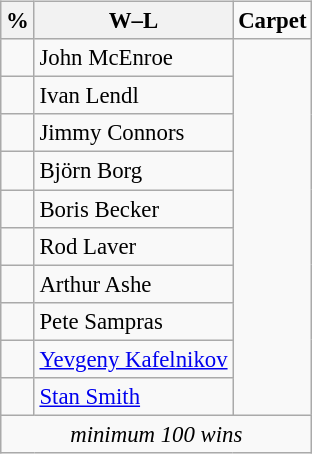<table class="wikitable" style="display:inline-table; font-size: 95%;">
<tr>
<th>%</th>
<th>W–L</th>
<th style="background: transparent;">Carpet</th>
</tr>
<tr>
<td></td>
<td> John McEnroe</td>
</tr>
<tr>
<td></td>
<td> Ivan Lendl</td>
</tr>
<tr>
<td></td>
<td> Jimmy Connors</td>
</tr>
<tr>
<td></td>
<td> Björn Borg</td>
</tr>
<tr>
<td></td>
<td> Boris Becker</td>
</tr>
<tr>
<td></td>
<td> Rod Laver</td>
</tr>
<tr>
<td></td>
<td> Arthur Ashe</td>
</tr>
<tr>
<td></td>
<td> Pete Sampras</td>
</tr>
<tr>
<td></td>
<td> <a href='#'>Yevgeny Kafelnikov</a></td>
</tr>
<tr>
<td></td>
<td> <a href='#'>Stan Smith</a></td>
</tr>
<tr>
<td colspan="3" style="text-align: center;"><em>minimum 100 wins</em></td>
</tr>
</table>
